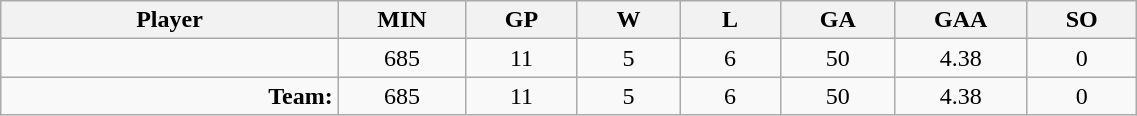<table class="wikitable sortable" width="60%">
<tr>
<th bgcolor="#DDDDFF" width="10%">Player</th>
<th width="3%" bgcolor="#DDDDFF" title="Minutes played">MIN</th>
<th width="3%" bgcolor="#DDDDFF" title="Games played in">GP</th>
<th width="3%" bgcolor="#DDDDFF" title="Wins">W</th>
<th width="3%" bgcolor="#DDDDFF"title="Losses">L</th>
<th width="3%" bgcolor="#DDDDFF" title="Goals against">GA</th>
<th width="3%" bgcolor="#DDDDFF" title="Goals against average">GAA</th>
<th width="3%" bgcolor="#DDDDFF" title="Shut-outs">SO</th>
</tr>
<tr align="center">
<td align="right"></td>
<td>685</td>
<td>11</td>
<td>5</td>
<td>6</td>
<td>50</td>
<td>4.38</td>
<td>0</td>
</tr>
<tr align="center">
<td align="right"><strong>Team:</strong></td>
<td>685</td>
<td>11</td>
<td>5</td>
<td>6</td>
<td>50</td>
<td>4.38</td>
<td>0</td>
</tr>
</table>
